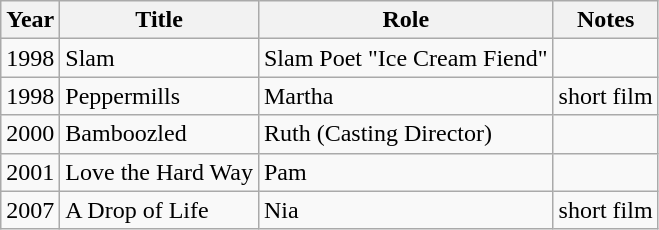<table class="wikitable">
<tr>
<th>Year</th>
<th>Title</th>
<th>Role</th>
<th>Notes</th>
</tr>
<tr>
<td>1998</td>
<td>Slam</td>
<td>Slam Poet "Ice Cream Fiend"</td>
<td></td>
</tr>
<tr>
<td>1998</td>
<td>Peppermills</td>
<td>Martha</td>
<td>short film</td>
</tr>
<tr>
<td>2000</td>
<td>Bamboozled</td>
<td>Ruth (Casting Director)</td>
<td></td>
</tr>
<tr>
<td>2001</td>
<td>Love the Hard Way</td>
<td>Pam</td>
<td></td>
</tr>
<tr>
<td>2007</td>
<td>A Drop of Life</td>
<td>Nia</td>
<td>short film</td>
</tr>
</table>
